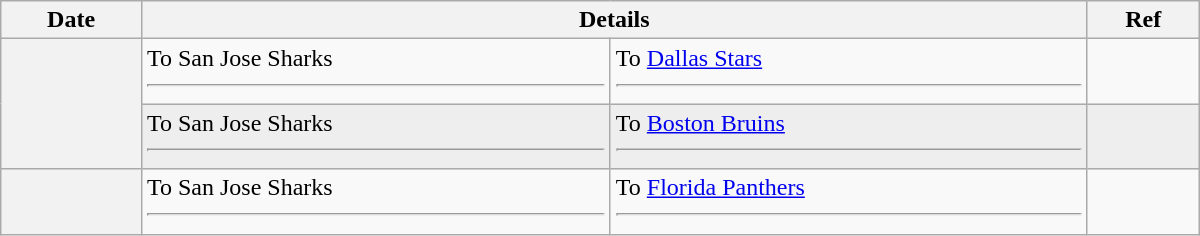<table class="wikitable plainrowheaders" style="width: 50em;">
<tr>
<th scope="col">Date</th>
<th scope="col" colspan="2">Details</th>
<th scope="col">Ref</th>
</tr>
<tr>
<th scope="row" rowspan=2></th>
<td valign="top">To San Jose Sharks <hr></td>
<td valign="top">To <a href='#'>Dallas Stars</a> <hr></td>
<td></td>
</tr>
<tr bgcolor="#eeeeee">
<td valign="top">To San Jose Sharks <hr></td>
<td valign="top">To <a href='#'>Boston Bruins</a> <hr></td>
<td></td>
</tr>
<tr>
<th scope="row"></th>
<td valign="top">To San Jose Sharks <hr></td>
<td valign="top">To <a href='#'>Florida Panthers</a> <hr></td>
<td></td>
</tr>
</table>
